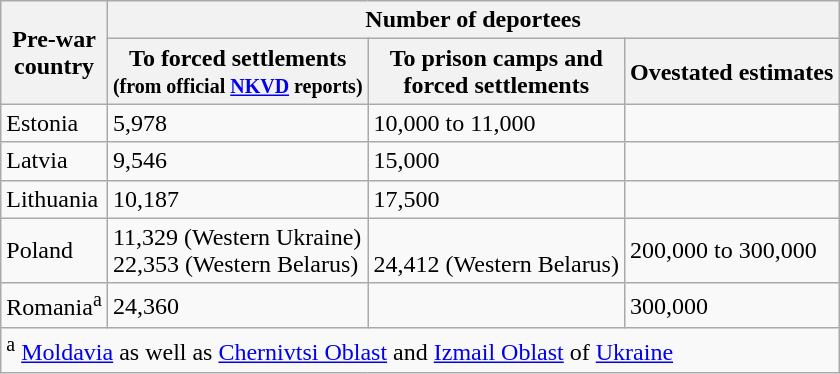<table class=wikitable>
<tr>
<th rowspan=2>Pre-war <br>country</th>
<th colspan=3>Number of deportees</th>
</tr>
<tr>
<th>To forced settlements<br><small>(from official <a href='#'>NKVD</a> reports)</small></th>
<th>To prison camps and <br>forced settlements</th>
<th>Ovestated estimates</th>
</tr>
<tr>
<td>Estonia</td>
<td>5,978</td>
<td>10,000 to 11,000</td>
<td></td>
</tr>
<tr>
<td>Latvia</td>
<td>9,546</td>
<td>15,000</td>
<td></td>
</tr>
<tr>
<td>Lithuania</td>
<td>10,187</td>
<td>17,500</td>
<td></td>
</tr>
<tr>
<td>Poland</td>
<td>11,329 (Western Ukraine) <br> 22,353 (Western Belarus)</td>
<td><br> 24,412 (Western Belarus)</td>
<td>200,000 to 300,000</td>
</tr>
<tr>
<td>Romania<sup>a</sup></td>
<td>24,360</td>
<td></td>
<td>300,000</td>
</tr>
<tr>
<td colspan=4><sup>a</sup> <a href='#'>Moldavia</a> as well as <a href='#'>Chernivtsi Oblast</a> and <a href='#'>Izmail Oblast</a> of <a href='#'>Ukraine</a></td>
</tr>
</table>
